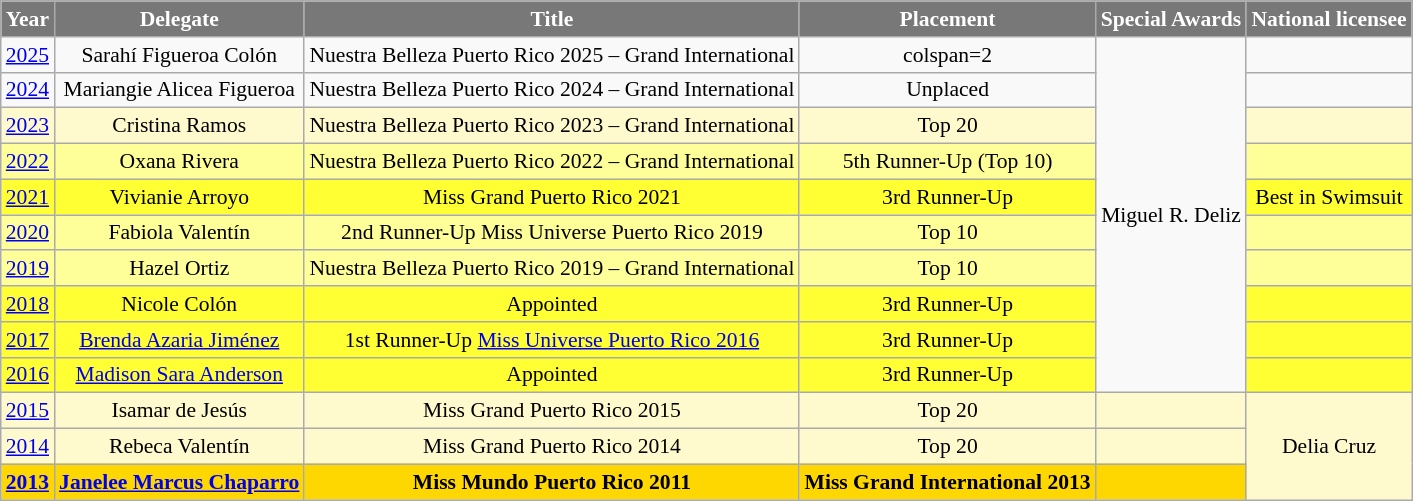<table class="wikitable" style="font-size: 90%; text-align:center">
<tr>
<th style="background-color:#787878;color:#FFFFFF;">Year</th>
<th style="background-color:#787878;color:#FFFFFF;">Delegate</th>
<th style="background-color:#787878;color:#FFFFFF;">Title</th>
<th style="background-color:#787878;color:#FFFFFF;">Placement</th>
<th style="background-color:#787878;color:#FFFFFF;">Special Awards</th>
<th style="background-color:#787878;color:#FFFFFF;">National licensee</th>
</tr>
<tr>
<td><a href='#'>2025</a></td>
<td>Sarahí Figueroa Colón</td>
<td>Nuestra Belleza Puerto Rico 2025 – Grand International</td>
<td>colspan=2 </td>
<td rowspan=10>Miguel R. Deliz</td>
</tr>
<tr>
<td><a href='#'>2024</a></td>
<td>Mariangie Alicea Figueroa</td>
<td>Nuestra Belleza Puerto Rico 2024 – Grand International</td>
<td>Unplaced</td>
<td></td>
</tr>
<tr bgcolor=#FFFACD>
<td><a href='#'>2023</a></td>
<td>Cristina Ramos</td>
<td>Nuestra Belleza Puerto Rico 2023 – Grand International</td>
<td>Top 20</td>
<td></td>
</tr>
<tr bgcolor=#FFFF99>
<td><a href='#'>2022</a></td>
<td>Oxana Rivera</td>
<td>Nuestra Belleza Puerto Rico 2022 – Grand International</td>
<td>5th Runner-Up (Top 10)</td>
<td></td>
</tr>
<tr bgcolor=#FFFF33>
<td><a href='#'>2021</a></td>
<td>Vivianie Arroyo</td>
<td>Miss Grand Puerto Rico 2021</td>
<td>3rd Runner-Up</td>
<td>Best in Swimsuit</td>
</tr>
<tr bgcolor=#FFFF99>
<td><a href='#'>2020</a></td>
<td>Fabiola Valentín</td>
<td>2nd Runner-Up Miss Universe Puerto Rico 2019</td>
<td>Top 10</td>
<td></td>
</tr>
<tr bgcolor=#FFFF99>
<td><a href='#'>2019</a></td>
<td>Hazel Ortiz</td>
<td>Nuestra Belleza Puerto Rico 2019 – Grand International</td>
<td>Top 10</td>
<td></td>
</tr>
<tr bgcolor=#FFFF33>
<td><a href='#'>2018</a></td>
<td>Nicole Colón</td>
<td>Appointed</td>
<td>3rd Runner-Up</td>
<td></td>
</tr>
<tr bgcolor=#FFFF33>
<td><a href='#'>2017</a></td>
<td><a href='#'>Brenda Azaria Jiménez</a></td>
<td>1st Runner-Up <a href='#'>Miss Universe Puerto Rico 2016</a></td>
<td>3rd Runner-Up</td>
<td></td>
</tr>
<tr bgcolor=#FFFF33>
<td><a href='#'>2016</a></td>
<td><a href='#'>Madison Sara Anderson</a></td>
<td>Appointed</td>
<td>3rd Runner-Up</td>
<td></td>
</tr>
<tr bgcolor=#FFFACD>
<td><a href='#'>2015</a></td>
<td>Isamar de Jesús</td>
<td>Miss Grand Puerto Rico 2015</td>
<td>Top 20</td>
<td></td>
<td rowspan=3>Delia Cruz</td>
</tr>
<tr bgcolor=#FFFACD>
<td><a href='#'>2014</a></td>
<td>Rebeca Valentín</td>
<td>Miss Grand Puerto Rico 2014</td>
<td>Top 20</td>
<td></td>
</tr>
<tr style="background-color:gold; font-weight: bold">
<td><a href='#'>2013</a></td>
<td><a href='#'>Janelee Marcus Chaparro</a></td>
<td>Miss Mundo Puerto Rico 2011</td>
<td>Miss Grand International 2013</td>
<td></td>
</tr>
</table>
